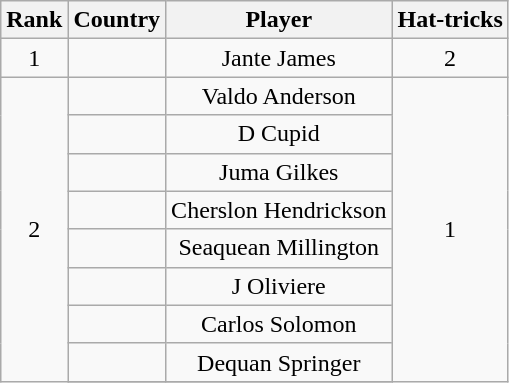<table class="wikitable" style="text-align:center;">
<tr>
<th>Rank</th>
<th>Country</th>
<th>Player</th>
<th>Hat-tricks</th>
</tr>
<tr>
<td>1</td>
<td></td>
<td>Jante James</td>
<td>2</td>
</tr>
<tr>
<td rowspan=10>2</td>
<td></td>
<td>Valdo Anderson</td>
<td rowspan=10>1</td>
</tr>
<tr>
<td></td>
<td>D Cupid</td>
</tr>
<tr>
<td></td>
<td>Juma Gilkes</td>
</tr>
<tr>
<td></td>
<td>Cherslon Hendrickson</td>
</tr>
<tr>
<td></td>
<td>Seaquean Millington</td>
</tr>
<tr>
<td></td>
<td>J Oliviere</td>
</tr>
<tr>
<td></td>
<td>Carlos Solomon</td>
</tr>
<tr>
<td></td>
<td>Dequan Springer</td>
</tr>
<tr>
</tr>
</table>
